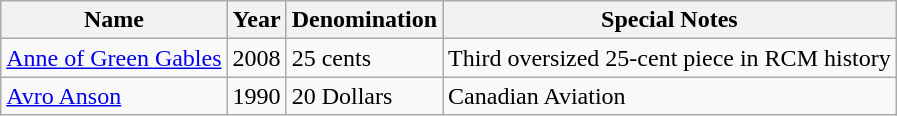<table class="wikitable">
<tr>
<th>Name</th>
<th>Year</th>
<th>Denomination</th>
<th>Special Notes</th>
</tr>
<tr>
<td><a href='#'>Anne of Green Gables</a></td>
<td>2008</td>
<td>25 cents</td>
<td>Third oversized 25-cent piece in RCM history</td>
</tr>
<tr>
<td><a href='#'>Avro Anson</a></td>
<td>1990</td>
<td>20 Dollars</td>
<td>Canadian Aviation</td>
</tr>
</table>
